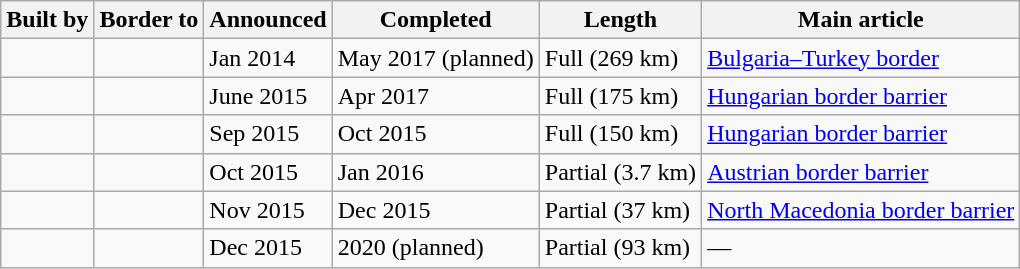<table class="wikitable sortable">
<tr>
<th>Built by</th>
<th>Border to</th>
<th>Announced</th>
<th>Completed</th>
<th>Length</th>
<th class="unsortable">Main article</th>
</tr>
<tr>
<td></td>
<td></td>
<td>Jan 2014</td>
<td>May 2017 (planned)</td>
<td>Full (269 km)</td>
<td><a href='#'>Bulgaria–Turkey border</a></td>
</tr>
<tr>
<td></td>
<td></td>
<td>June 2015</td>
<td>Apr 2017</td>
<td>Full (175 km)</td>
<td><a href='#'>Hungarian border barrier</a></td>
</tr>
<tr>
<td></td>
<td></td>
<td>Sep 2015</td>
<td>Oct 2015</td>
<td>Full (150 km)</td>
<td><a href='#'>Hungarian border barrier</a></td>
</tr>
<tr>
<td></td>
<td></td>
<td>Oct 2015</td>
<td>Jan 2016</td>
<td>Partial (3.7 km)</td>
<td><a href='#'>Austrian border barrier</a></td>
</tr>
<tr>
<td></td>
<td></td>
<td>Nov 2015</td>
<td>Dec 2015</td>
<td>Partial (37 km)</td>
<td><a href='#'>North Macedonia border barrier</a></td>
</tr>
<tr>
<td></td>
<td></td>
<td>Dec 2015</td>
<td>2020 (planned)</td>
<td>Partial (93 km)</td>
<td>—</td>
</tr>
</table>
